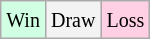<table class="wikitable">
<tr>
<td style="background-color: #d0ffe3;"><small>Win</small></td>
<td style="background-color: #f3f3f3;"><small>Draw</small></td>
<td style="background-color: #ffd0e3;"><small>Loss</small></td>
</tr>
</table>
